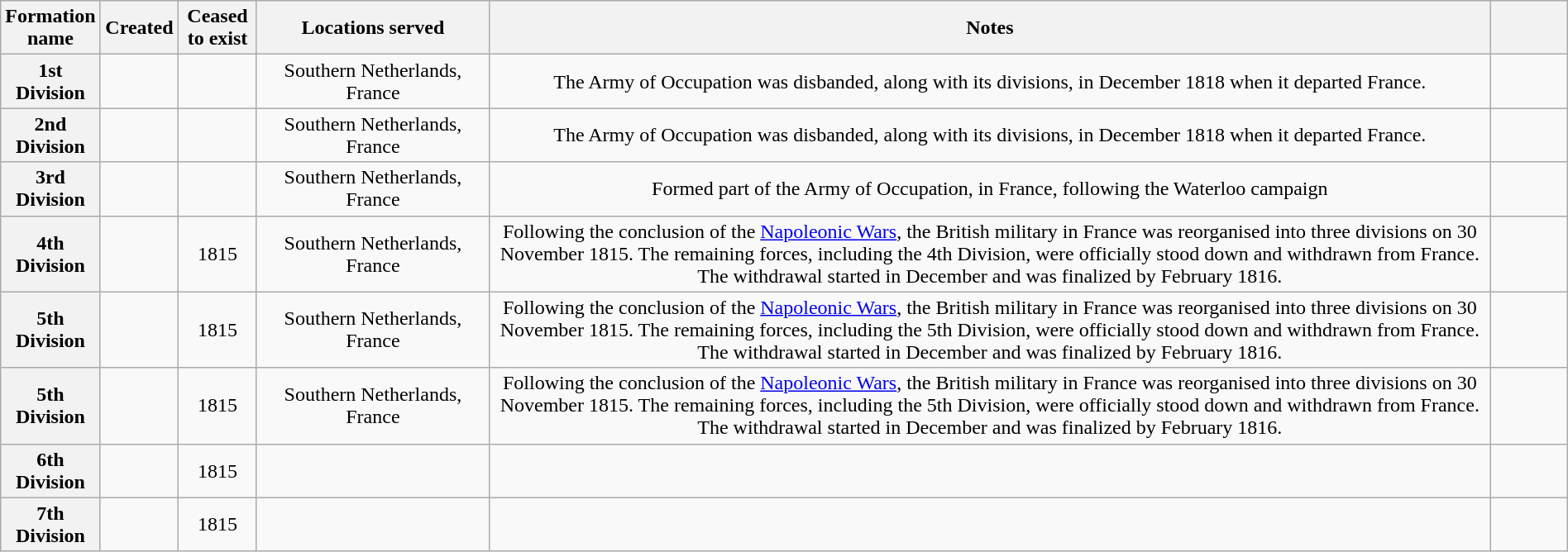<table class="wikitable sortable plainrowheaders" style="text-align: left; border-spacing: 2px; border: 1px solid darkgray; width: 100%;">
<tr>
<th width="5%" scope="col">Formation name</th>
<th width=5% scope="col">Created</th>
<th width=5% scope="col">Ceased to exist</th>
<th class=unsortable width=15% scope="col">Locations served</th>
<th class=unsortable width=65% scope="col">Notes</th>
<th class=unsortable width=5% scope="col"></th>
</tr>
<tr>
<th scope="row" style="text-align:center;">1st Division</th>
<td align="center"></td>
<td align="center"></td>
<td align="center">Southern Netherlands, France</td>
<td align="center">The Army of Occupation was disbanded, along with its divisions, in December 1818 when it departed France.</td>
<td align="center"></td>
</tr>
<tr>
<th scope="row" style="text-align:center;">2nd Division</th>
<td align="center"></td>
<td align="center"></td>
<td align="center">Southern Netherlands, France</td>
<td align="center">The Army of Occupation was disbanded, along with its divisions, in December 1818 when it departed France.</td>
<td align="center"></td>
</tr>
<tr>
<th scope="row" style="text-align:center;">3rd Division</th>
<td align="center"></td>
<td align="center"></td>
<td align="center">Southern Netherlands, France</td>
<td align="center">Formed part of the Army of Occupation, in France, following the Waterloo campaign</td>
<td align="center"></td>
</tr>
<tr>
<th scope="row" style="text-align:center;">4th Division</th>
<td align="center"></td>
<td align="center">1815</td>
<td align="center">Southern Netherlands, France</td>
<td align="center">Following the conclusion of the <a href='#'>Napoleonic Wars</a>, the British military in France was reorganised into three divisions on 30 November 1815. The remaining forces, including the 4th Division, were officially stood down and withdrawn from France. The withdrawal started in December and was finalized by February 1816.</td>
<td align="center"></td>
</tr>
<tr>
<th scope="row" style="text-align:center;">5th Division</th>
<td align="center"></td>
<td align="center">1815</td>
<td align="center">Southern Netherlands, France</td>
<td align="center">Following the conclusion of the <a href='#'>Napoleonic Wars</a>, the British military in France was reorganised into three divisions on 30 November 1815. The remaining forces, including the 5th Division, were officially stood down and withdrawn from France. The withdrawal started in December and was finalized by February 1816.</td>
<td align="center"></td>
</tr>
<tr>
<th scope="row" style="text-align:center;">5th Division</th>
<td align="center"></td>
<td align="center">1815</td>
<td align="center">Southern Netherlands, France</td>
<td align="center">Following the conclusion of the <a href='#'>Napoleonic Wars</a>, the British military in France was reorganised into three divisions on 30 November 1815. The remaining forces, including the 5th Division, were officially stood down and withdrawn from France. The withdrawal started in December and was finalized by February 1816.</td>
<td align="center"></td>
</tr>
<tr>
<th scope="row" style="text-align:center;">6th Division</th>
<td align="center"></td>
<td align="center">1815</td>
<td align="center"></td>
<td align="center"></td>
<td align="center"></td>
</tr>
<tr>
<th scope="row" style="text-align:center;">7th Division</th>
<td align="center"></td>
<td align="center">1815</td>
<td align="center"></td>
<td align="center"></td>
<td align="center"></td>
</tr>
</table>
